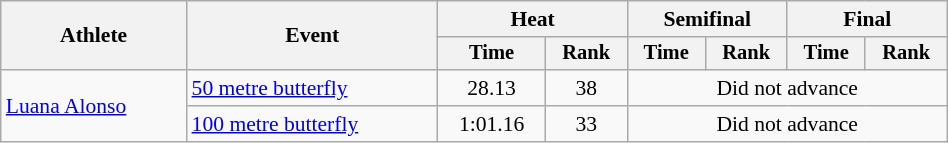<table class="wikitable" style="text-align:center; font-size:90%; width:50%;">
<tr>
<th rowspan="2">Athlete</th>
<th rowspan="2">Event</th>
<th colspan="2">Heat</th>
<th colspan="2">Semifinal</th>
<th colspan="2">Final</th>
</tr>
<tr style="font-size:95%">
<th>Time</th>
<th>Rank</th>
<th>Time</th>
<th>Rank</th>
<th>Time</th>
<th>Rank</th>
</tr>
<tr>
<td align=left rowspan=2><a href='#'>Luana Alonso</a></td>
<td align=left><a href='#'>50 metre butterfly</a></td>
<td>28.13</td>
<td>38</td>
<td colspan=4>Did not advance</td>
</tr>
<tr>
<td align=left><a href='#'>100 metre butterfly</a></td>
<td>1:01.16</td>
<td>33</td>
<td colspan=4>Did not advance</td>
</tr>
</table>
